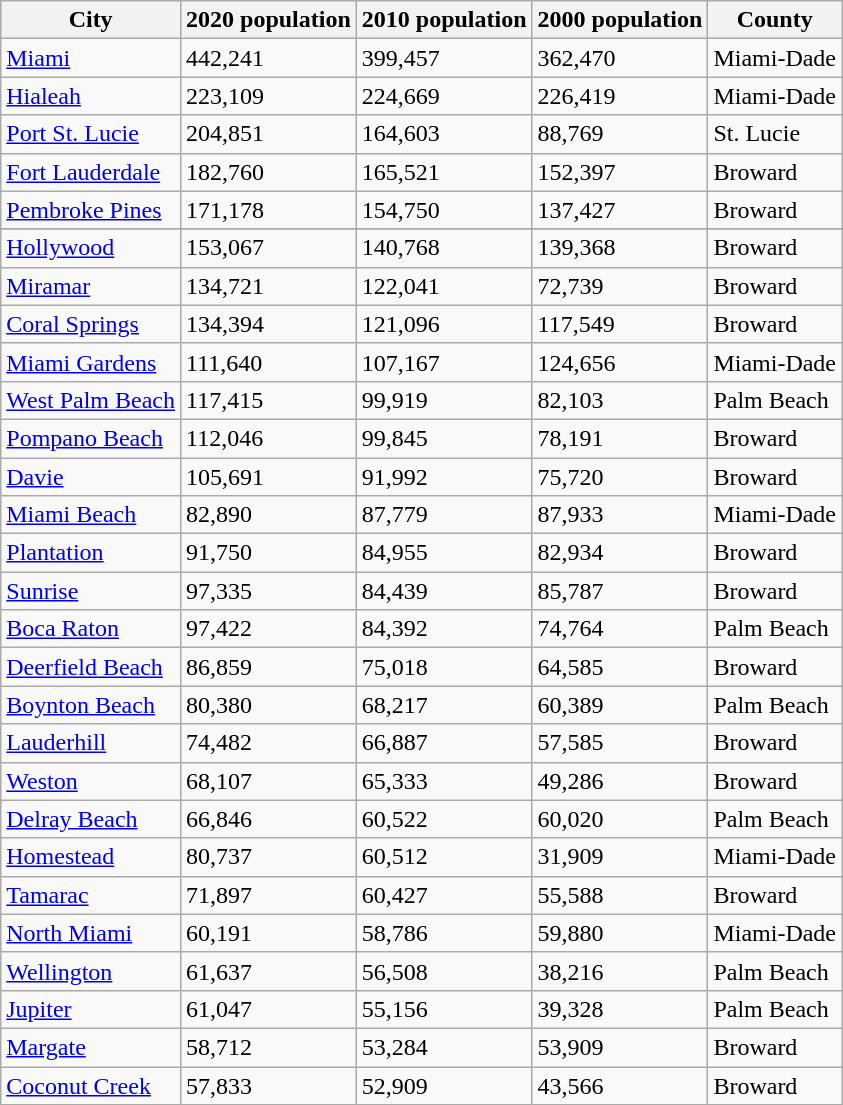<table class="wikitable sortable">
<tr>
<th>City</th>
<th>2020 population</th>
<th>2010 population</th>
<th>2000 population</th>
<th>County</th>
</tr>
<tr>
<td><a href='#'>Miami</a></td>
<td>442,241</td>
<td>399,457</td>
<td>362,470</td>
<td>Miami-Dade</td>
</tr>
<tr>
<td><a href='#'>Hialeah</a></td>
<td>223,109</td>
<td>224,669</td>
<td>226,419</td>
<td>Miami-Dade</td>
</tr>
<tr>
<td><a href='#'>Port St. Lucie</a></td>
<td>204,851</td>
<td>164,603</td>
<td>88,769</td>
<td>St. Lucie</td>
</tr>
<tr>
<td><a href='#'>Fort Lauderdale</a></td>
<td>182,760</td>
<td>165,521</td>
<td>152,397</td>
<td>Broward</td>
</tr>
<tr>
<td><a href='#'>Pembroke Pines</a></td>
<td>171,178</td>
<td>154,750</td>
<td>137,427</td>
<td>Broward</td>
</tr>
<tr>
</tr>
<tr>
<td><a href='#'>Hollywood</a></td>
<td>153,067</td>
<td>140,768</td>
<td>139,368</td>
<td>Broward</td>
</tr>
<tr>
<td><a href='#'>Miramar</a></td>
<td>134,721</td>
<td>122,041</td>
<td>72,739</td>
<td>Broward</td>
</tr>
<tr>
<td><a href='#'>Coral Springs</a></td>
<td>134,394</td>
<td>121,096</td>
<td>117,549</td>
<td>Broward</td>
</tr>
<tr>
<td><a href='#'>Miami Gardens</a></td>
<td>111,640</td>
<td>107,167</td>
<td>124,656</td>
<td>Miami-Dade</td>
</tr>
<tr>
<td><a href='#'>West Palm Beach</a></td>
<td>117,415</td>
<td>99,919</td>
<td>82,103</td>
<td>Palm Beach</td>
</tr>
<tr>
<td><a href='#'>Pompano Beach</a></td>
<td>112,046</td>
<td>99,845</td>
<td>78,191</td>
<td>Broward</td>
</tr>
<tr>
<td><a href='#'>Davie</a></td>
<td>105,691</td>
<td>91,992</td>
<td>75,720</td>
<td>Broward</td>
</tr>
<tr>
<td><a href='#'>Miami Beach</a></td>
<td>82,890</td>
<td>87,779</td>
<td>87,933</td>
<td>Miami-Dade</td>
</tr>
<tr>
<td><a href='#'>Plantation</a></td>
<td>91,750</td>
<td>84,955</td>
<td>82,934</td>
<td>Broward</td>
</tr>
<tr>
<td><a href='#'>Sunrise</a></td>
<td>97,335</td>
<td>84,439</td>
<td>85,787</td>
<td>Broward</td>
</tr>
<tr>
<td><a href='#'>Boca Raton</a></td>
<td>97,422</td>
<td>84,392</td>
<td>74,764</td>
<td>Palm Beach</td>
</tr>
<tr>
<td><a href='#'>Deerfield Beach</a></td>
<td>86,859</td>
<td>75,018</td>
<td>64,585</td>
<td>Broward</td>
</tr>
<tr>
<td><a href='#'>Boynton Beach</a></td>
<td>80,380</td>
<td>68,217</td>
<td>60,389</td>
<td>Palm Beach</td>
</tr>
<tr>
<td><a href='#'>Lauderhill</a></td>
<td>74,482</td>
<td>66,887</td>
<td>57,585</td>
<td>Broward</td>
</tr>
<tr>
<td><a href='#'>Weston</a></td>
<td>68,107</td>
<td>65,333</td>
<td>49,286</td>
<td>Broward</td>
</tr>
<tr>
<td><a href='#'>Delray Beach</a></td>
<td>66,846</td>
<td>60,522</td>
<td>60,020</td>
<td>Palm Beach</td>
</tr>
<tr>
<td><a href='#'>Homestead</a></td>
<td>80,737</td>
<td>60,512</td>
<td>31,909</td>
<td>Miami-Dade</td>
</tr>
<tr>
<td><a href='#'>Tamarac</a></td>
<td>71,897</td>
<td>60,427</td>
<td>55,588</td>
<td>Broward</td>
</tr>
<tr>
<td><a href='#'>North Miami</a></td>
<td>60,191</td>
<td>58,786</td>
<td>59,880</td>
<td>Miami-Dade</td>
</tr>
<tr>
<td><a href='#'>Wellington</a></td>
<td>61,637</td>
<td>56,508</td>
<td>38,216</td>
<td>Palm Beach</td>
</tr>
<tr>
<td><a href='#'>Jupiter</a></td>
<td>61,047</td>
<td>55,156</td>
<td>39,328</td>
<td>Palm Beach</td>
</tr>
<tr>
<td><a href='#'>Margate</a></td>
<td>58,712</td>
<td>53,284</td>
<td>53,909</td>
<td>Broward</td>
</tr>
<tr>
<td><a href='#'>Coconut Creek</a></td>
<td>57,833</td>
<td>52,909</td>
<td>43,566</td>
<td>Broward</td>
</tr>
<tr>
</tr>
</table>
